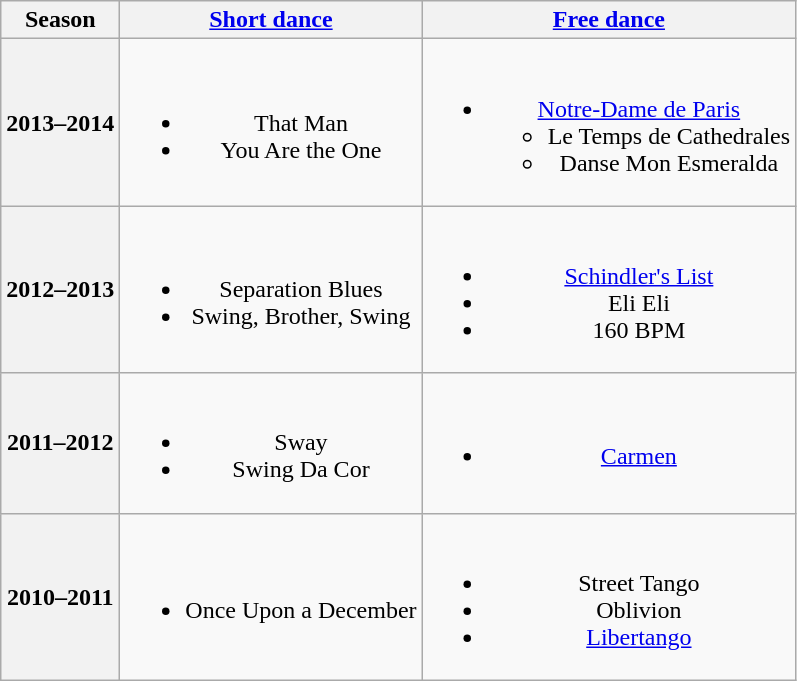<table class="wikitable" style="text-align:center">
<tr>
<th>Season</th>
<th><a href='#'>Short dance</a></th>
<th><a href='#'>Free dance</a></th>
</tr>
<tr>
<th>2013–2014 <br> </th>
<td><br><ul><li>That Man <br></li><li>You Are the One <br></li></ul></td>
<td><br><ul><li><a href='#'>Notre-Dame de Paris</a> <br><ul><li>Le Temps de Cathedrales</li><li>Danse Mon Esmeralda</li></ul></li></ul></td>
</tr>
<tr>
<th>2012–2013 <br> </th>
<td><br><ul><li>Separation Blues <br></li><li>Swing, Brother, Swing <br></li></ul></td>
<td><br><ul><li><a href='#'>Schindler's List</a> <br></li><li>Eli Eli <br></li><li>160 BPM <br></li></ul></td>
</tr>
<tr>
<th>2011–2012 <br> </th>
<td><br><ul><li>Sway</li><li>Swing Da Cor</li></ul></td>
<td><br><ul><li><a href='#'>Carmen</a> <br></li></ul></td>
</tr>
<tr>
<th>2010–2011 <br> </th>
<td><br><ul><li>Once Upon a December <br></li></ul></td>
<td><br><ul><li>Street Tango <br></li><li>Oblivion <br></li><li><a href='#'>Libertango</a> <br></li></ul></td>
</tr>
</table>
